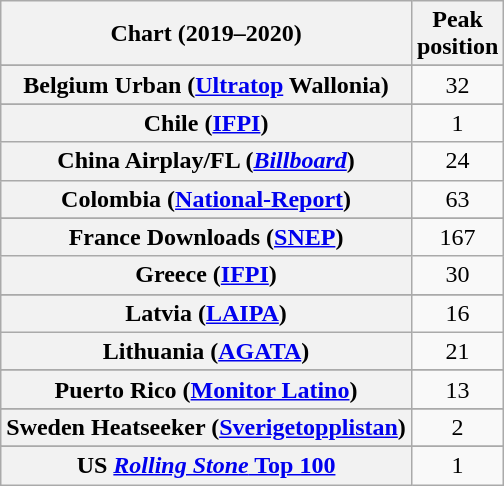<table class="wikitable sortable plainrowheaders" style="text-align:center">
<tr>
<th scope="col">Chart (2019–2020)</th>
<th scope="col">Peak<br>position</th>
</tr>
<tr>
</tr>
<tr>
</tr>
<tr>
</tr>
<tr>
</tr>
<tr>
<th scope="row">Belgium Urban (<a href='#'>Ultratop</a> Wallonia)</th>
<td>32</td>
</tr>
<tr>
</tr>
<tr '>
</tr>
<tr>
</tr>
<tr>
<th scope="row">Chile (<a href='#'>IFPI</a>)</th>
<td>1</td>
</tr>
<tr>
<th scope="row">China Airplay/FL (<em><a href='#'>Billboard</a></em>)</th>
<td>24</td>
</tr>
<tr>
<th scope="row">Colombia (<a href='#'>National-Report</a>)</th>
<td>63</td>
</tr>
<tr>
</tr>
<tr>
<th scope="row">France Downloads (<a href='#'>SNEP</a>)</th>
<td>167</td>
</tr>
<tr>
<th scope="row">Greece (<a href='#'>IFPI</a>)</th>
<td>30</td>
</tr>
<tr>
</tr>
<tr>
<th scope="row">Latvia (<a href='#'>LAIPA</a>)</th>
<td>16</td>
</tr>
<tr>
<th scope="row">Lithuania (<a href='#'>AGATA</a>)</th>
<td>21</td>
</tr>
<tr>
</tr>
<tr>
</tr>
<tr>
<th scope="row">Puerto Rico (<a href='#'>Monitor Latino</a>)</th>
<td>13</td>
</tr>
<tr>
</tr>
<tr>
</tr>
<tr>
<th scope="row">Sweden Heatseeker (<a href='#'>Sverigetopplistan</a>)</th>
<td>2</td>
</tr>
<tr>
</tr>
<tr>
</tr>
<tr>
</tr>
<tr>
</tr>
<tr>
</tr>
<tr>
</tr>
<tr>
</tr>
<tr>
</tr>
<tr>
</tr>
<tr>
</tr>
<tr>
</tr>
<tr>
<th scope="row">US <a href='#'><em>Rolling Stone</em> Top 100</a></th>
<td>1</td>
</tr>
</table>
